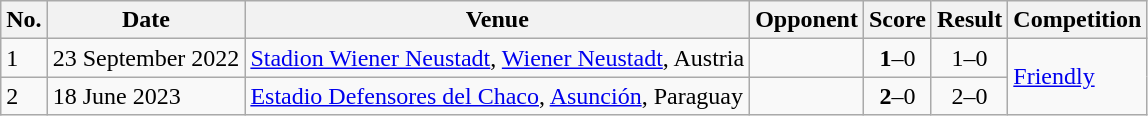<table class="wikitable">
<tr>
<th>No.</th>
<th>Date</th>
<th>Venue</th>
<th>Opponent</th>
<th>Score</th>
<th>Result</th>
<th>Competition</th>
</tr>
<tr>
<td>1</td>
<td>23 September 2022</td>
<td><a href='#'>Stadion Wiener Neustadt</a>, <a href='#'>Wiener Neustadt</a>, Austria</td>
<td></td>
<td align=center><strong>1</strong>–0</td>
<td align=center>1–0</td>
<td rowspan=2><a href='#'>Friendly</a></td>
</tr>
<tr>
<td>2</td>
<td>18 June 2023</td>
<td><a href='#'>Estadio Defensores del Chaco</a>, <a href='#'>Asunción</a>, Paraguay</td>
<td></td>
<td align=center><strong>2</strong>–0</td>
<td align=center>2–0</td>
</tr>
</table>
